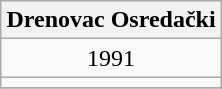<table class="wikitable" style="margin: 0.5em auto; text-align: center;">
<tr>
<th colspan="1">Drenovac Osredački</th>
</tr>
<tr>
<td>1991</td>
</tr>
<tr>
<td></td>
</tr>
<tr>
</tr>
</table>
